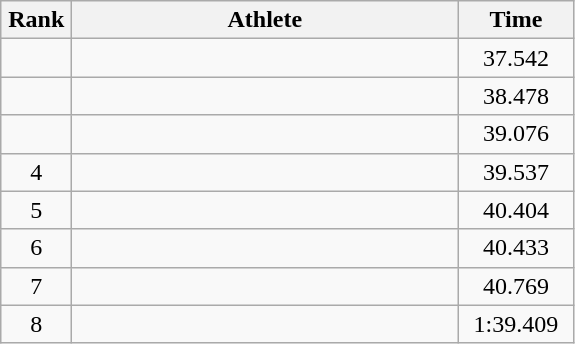<table class=wikitable style="text-align:center">
<tr>
<th width=40>Rank</th>
<th width=250>Athlete</th>
<th width=70>Time</th>
</tr>
<tr>
<td></td>
<td align=left></td>
<td>37.542</td>
</tr>
<tr>
<td></td>
<td align=left></td>
<td>38.478</td>
</tr>
<tr>
<td></td>
<td align=left></td>
<td>39.076</td>
</tr>
<tr>
<td>4</td>
<td align=left></td>
<td>39.537</td>
</tr>
<tr>
<td>5</td>
<td align=left></td>
<td>40.404</td>
</tr>
<tr>
<td>6</td>
<td align=left></td>
<td>40.433</td>
</tr>
<tr>
<td>7</td>
<td align=left></td>
<td>40.769</td>
</tr>
<tr>
<td>8</td>
<td align=left></td>
<td>1:39.409</td>
</tr>
</table>
